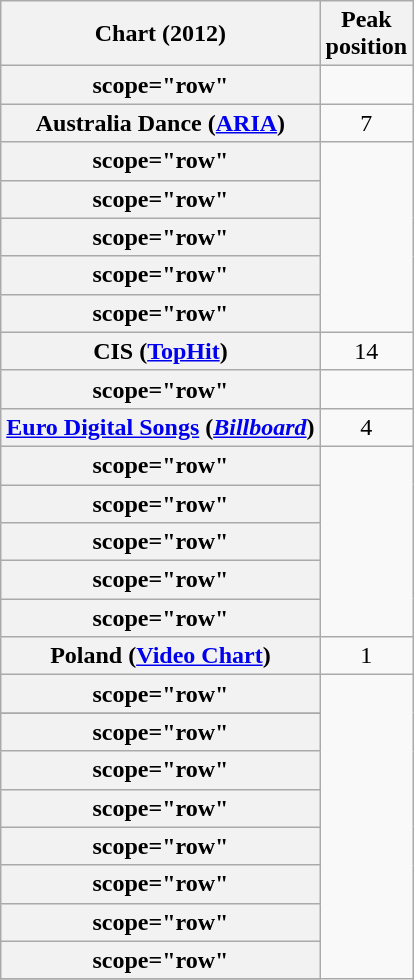<table class="wikitable sortable plainrowheaders">
<tr>
<th>Chart (2012)</th>
<th>Peak<br>position</th>
</tr>
<tr>
<th>scope="row"</th>
</tr>
<tr>
<th scope="row">Australia Dance (<a href='#'>ARIA</a>)</th>
<td align=center>7</td>
</tr>
<tr>
<th>scope="row"</th>
</tr>
<tr>
<th>scope="row"</th>
</tr>
<tr>
<th>scope="row"</th>
</tr>
<tr>
<th>scope="row"</th>
</tr>
<tr>
<th>scope="row"</th>
</tr>
<tr>
<th scope="row">CIS (<a href='#'>TopHit</a>)</th>
<td style="text-align:center;">14</td>
</tr>
<tr>
<th>scope="row"</th>
</tr>
<tr>
<th scope="row"><a href='#'>Euro Digital Songs</a> (<em><a href='#'>Billboard</a></em>)</th>
<td style="text-align:center;">4</td>
</tr>
<tr>
<th>scope="row"</th>
</tr>
<tr>
<th>scope="row"</th>
</tr>
<tr>
<th>scope="row"</th>
</tr>
<tr>
<th>scope="row"</th>
</tr>
<tr>
<th>scope="row"</th>
</tr>
<tr>
<th scope="row">Poland (<a href='#'>Video Chart</a>)</th>
<td align=center>1</td>
</tr>
<tr>
<th>scope="row"</th>
</tr>
<tr>
</tr>
<tr>
<th>scope="row"</th>
</tr>
<tr>
<th>scope="row"</th>
</tr>
<tr>
<th>scope="row"</th>
</tr>
<tr>
<th>scope="row"</th>
</tr>
<tr>
<th>scope="row"</th>
</tr>
<tr>
<th>scope="row"</th>
</tr>
<tr>
<th>scope="row"</th>
</tr>
<tr>
</tr>
</table>
